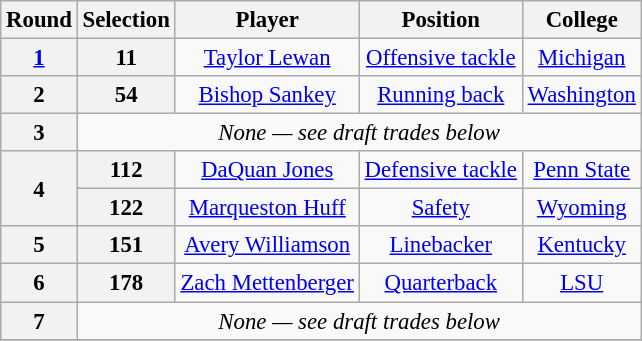<table class="wikitable" style="font-size: 95%; text-align: center;">
<tr>
<th>Round</th>
<th>Selection</th>
<th>Player</th>
<th>Position</th>
<th>College</th>
</tr>
<tr>
<th><a href='#'>1</a></th>
<th>11</th>
<td><a href='#'>Taylor Lewan</a></td>
<td><a href='#'>Offensive tackle</a></td>
<td><a href='#'>Michigan</a></td>
</tr>
<tr>
<th>2</th>
<th>54</th>
<td><a href='#'>Bishop Sankey</a></td>
<td><a href='#'>Running back</a></td>
<td><a href='#'>Washington</a></td>
</tr>
<tr>
<th>3</th>
<td colspan=4 align=center><em>None — see draft trades below</em></td>
</tr>
<tr>
<th rowspan=2>4</th>
<th>112</th>
<td><a href='#'>DaQuan Jones</a></td>
<td><a href='#'>Defensive tackle</a></td>
<td><a href='#'>Penn State</a></td>
</tr>
<tr>
<th>122</th>
<td><a href='#'>Marqueston Huff</a></td>
<td><a href='#'>Safety</a></td>
<td><a href='#'>Wyoming</a></td>
</tr>
<tr>
<th>5</th>
<th>151</th>
<td><a href='#'>Avery Williamson</a></td>
<td><a href='#'>Linebacker</a></td>
<td><a href='#'>Kentucky</a></td>
</tr>
<tr>
<th>6</th>
<th>178</th>
<td><a href='#'>Zach Mettenberger</a></td>
<td><a href='#'>Quarterback</a></td>
<td><a href='#'>LSU</a></td>
</tr>
<tr>
<th>7</th>
<td colspan=4 align=center><em>None — see draft trades below</em></td>
</tr>
<tr>
</tr>
</table>
